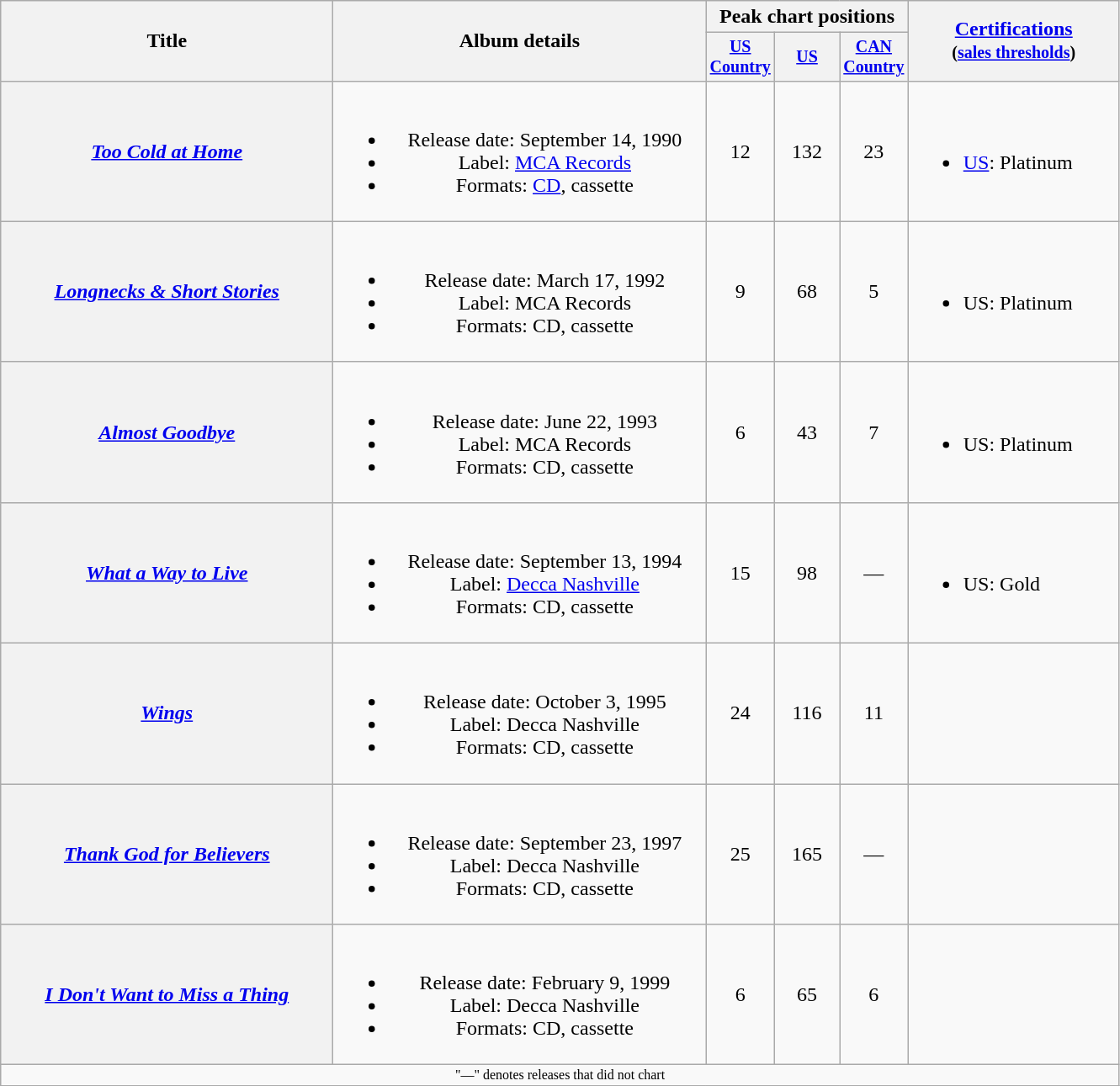<table class="wikitable plainrowheaders" style="text-align:center;">
<tr>
<th rowspan="2" style="width:16em;">Title</th>
<th rowspan="2" style="width:18em;">Album details</th>
<th colspan="3">Peak chart positions</th>
<th rowspan="2" style="width:10em;"><a href='#'>Certifications</a><br><small>(<a href='#'>sales thresholds</a>)</small></th>
</tr>
<tr style="font-size:smaller;">
<th width="45"><a href='#'>US Country</a><br></th>
<th width="45"><a href='#'>US</a><br></th>
<th width="45"><a href='#'>CAN Country</a><br></th>
</tr>
<tr>
<th scope="row"><em><a href='#'>Too Cold at Home</a></em></th>
<td><br><ul><li>Release date: September 14, 1990</li><li>Label: <a href='#'>MCA Records</a></li><li>Formats: <a href='#'>CD</a>, cassette</li></ul></td>
<td>12</td>
<td>132</td>
<td>23</td>
<td align="left"><br><ul><li><a href='#'>US</a>: Platinum</li></ul></td>
</tr>
<tr>
<th scope="row"><em><a href='#'>Longnecks & Short Stories</a></em></th>
<td><br><ul><li>Release date: March 17, 1992</li><li>Label: MCA Records</li><li>Formats: CD, cassette</li></ul></td>
<td>9</td>
<td>68</td>
<td>5</td>
<td align="left"><br><ul><li>US: Platinum</li></ul></td>
</tr>
<tr>
<th scope="row"><em><a href='#'>Almost Goodbye</a></em></th>
<td><br><ul><li>Release date: June 22, 1993</li><li>Label: MCA Records</li><li>Formats: CD, cassette</li></ul></td>
<td>6</td>
<td>43</td>
<td>7</td>
<td align="left"><br><ul><li>US: Platinum</li></ul></td>
</tr>
<tr>
<th scope="row"><em><a href='#'>What a Way to Live</a></em></th>
<td><br><ul><li>Release date: September 13, 1994</li><li>Label: <a href='#'>Decca Nashville</a></li><li>Formats: CD, cassette</li></ul></td>
<td>15</td>
<td>98</td>
<td>—</td>
<td align="left"><br><ul><li>US: Gold</li></ul></td>
</tr>
<tr>
<th scope="row"><em><a href='#'>Wings</a></em></th>
<td><br><ul><li>Release date: October 3, 1995</li><li>Label: Decca Nashville</li><li>Formats: CD, cassette</li></ul></td>
<td>24</td>
<td>116</td>
<td>11</td>
<td></td>
</tr>
<tr>
<th scope="row"><em><a href='#'>Thank God for Believers</a></em></th>
<td><br><ul><li>Release date: September 23, 1997</li><li>Label: Decca Nashville</li><li>Formats: CD, cassette</li></ul></td>
<td>25</td>
<td>165</td>
<td>—</td>
<td></td>
</tr>
<tr>
<th scope="row"><em><a href='#'>I Don't Want to Miss a Thing</a></em></th>
<td><br><ul><li>Release date: February 9, 1999</li><li>Label: Decca Nashville</li><li>Formats: CD, cassette</li></ul></td>
<td>6</td>
<td>65</td>
<td>6</td>
<td></td>
</tr>
<tr>
<td colspan="10" style="font-size:8pt">"—" denotes releases that did not chart</td>
</tr>
<tr>
</tr>
</table>
